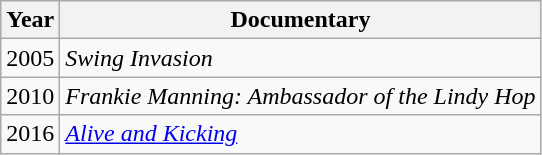<table class="wikitable">
<tr>
<th>Year</th>
<th>Documentary</th>
</tr>
<tr>
<td>2005</td>
<td><em>Swing Invasion </em></td>
</tr>
<tr>
<td>2010</td>
<td><em>Frankie Manning: Ambassador of the Lindy Hop </em></td>
</tr>
<tr>
<td>2016</td>
<td><em><a href='#'>Alive and Kicking</a></em></td>
</tr>
</table>
